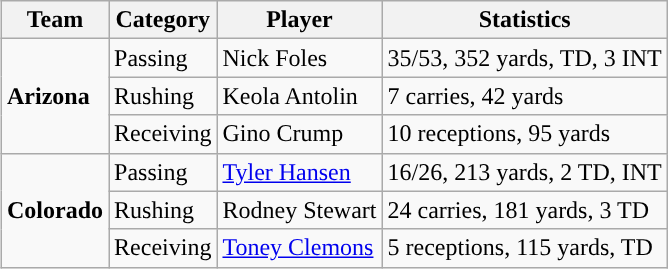<table class="wikitable" style="float: right;">
<tr>
<th>Team</th>
<th>Category</th>
<th>Player</th>
<th>Statistics</th>
</tr>
<tr>
<td rowspan=3><strong>Arizona</strong></td>
<td>Passing</td>
<td>Nick Foles</td>
<td>35/53, 352 yards, TD, 3 INT</td>
</tr>
<tr>
<td>Rushing</td>
<td>Keola Antolin</td>
<td>7 carries, 42 yards</td>
</tr>
<tr>
<td>Receiving</td>
<td>Gino Crump</td>
<td>10 receptions, 95 yards</td>
</tr>
<tr>
<td rowspan=3><strong>Colorado</strong></td>
<td>Passing</td>
<td><a href='#'>Tyler Hansen</a></td>
<td>16/26, 213 yards, 2 TD, INT</td>
</tr>
<tr>
<td>Rushing</td>
<td>Rodney Stewart</td>
<td>24 carries, 181 yards, 3 TD</td>
</tr>
<tr>
<td>Receiving</td>
<td><a href='#'>Toney Clemons</a></td>
<td>5 receptions, 115 yards, TD</td>
</tr>
</table>
